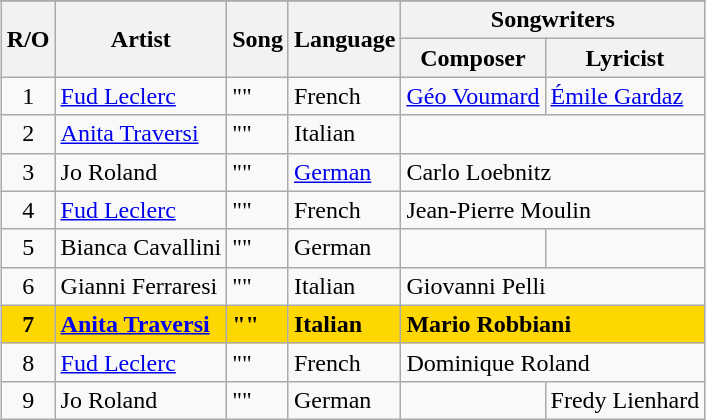<table class="sortable wikitable" style="margin: 1em auto 1em auto; text-align:center">
<tr>
</tr>
<tr>
<th rowspan="2">R/O</th>
<th rowspan="2">Artist</th>
<th rowspan="2">Song</th>
<th rowspan="2">Language</th>
<th colspan="2">Songwriters</th>
</tr>
<tr>
<th>Composer</th>
<th>Lyricist</th>
</tr>
<tr>
<td>1</td>
<td align="left"><a href='#'>Fud Leclerc</a></td>
<td align="left">""</td>
<td align="left">French</td>
<td align="left"><a href='#'>Géo Voumard</a></td>
<td align="left"><a href='#'>Émile Gardaz</a></td>
</tr>
<tr>
<td>2</td>
<td align="left"><a href='#'>Anita Traversi</a></td>
<td align="left">""</td>
<td align="left">Italian</td>
<td align="left" colspan="2"></td>
</tr>
<tr>
<td>3</td>
<td align="left">Jo Roland</td>
<td align="left">""</td>
<td align="left"><a href='#'>German</a></td>
<td align="left" colspan=2">Carlo Loebnitz</td>
</tr>
<tr>
<td>4</td>
<td align="left"><a href='#'>Fud Leclerc</a></td>
<td align="left">""</td>
<td align="left">French</td>
<td align="left" colspan="2">Jean-Pierre Moulin</td>
</tr>
<tr>
<td>5</td>
<td align="left">Bianca Cavallini</td>
<td align="left">""</td>
<td align="left">German</td>
<td align="left"></td>
<td align="left"></td>
</tr>
<tr>
<td>6</td>
<td align="left">Gianni Ferraresi</td>
<td align="left">""</td>
<td align="left">Italian</td>
<td align="left" colspan="2">Giovanni Pelli</td>
</tr>
<tr style="font-weight:bold; background:gold;">
<td>7</td>
<td align="left"><a href='#'>Anita Traversi</a></td>
<td align="left">""</td>
<td align="left">Italian</td>
<td align="left" colspan="2">Mario Robbiani</td>
</tr>
<tr>
<td>8</td>
<td align="left"><a href='#'>Fud Leclerc</a></td>
<td align="left">""</td>
<td align="left">French</td>
<td align="left" colspan="2">Dominique Roland</td>
</tr>
<tr>
<td>9</td>
<td align="left">Jo Roland</td>
<td align="left">""</td>
<td align="left">German</td>
<td align="left"></td>
<td align="left">Fredy Lienhard</td>
</tr>
</table>
